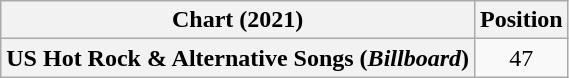<table class="wikitable plainrowheaders" style="text-align:center">
<tr>
<th scope="col">Chart (2021)</th>
<th scope="col">Position</th>
</tr>
<tr>
<th scope="row">US Hot Rock & Alternative Songs (<em>Billboard</em>)</th>
<td>47</td>
</tr>
</table>
